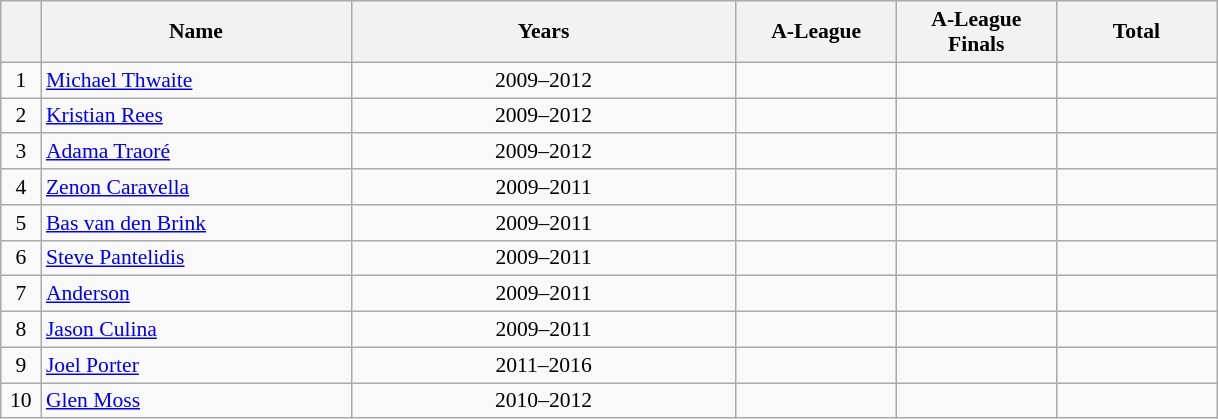<table class="wikitable sortable"  style="text-align:center; font-size:90%; ">
<tr>
<th width=20px></th>
<th width=200px>Name</th>
<th width=250px>Years</th>
<th width=100px>A-League</th>
<th width=100px>A-League Finals</th>
<th width=100px>Total</th>
</tr>
<tr>
<td>1</td>
<td align="left"> <a href='#'>Michael Thwaite</a></td>
<td>2009–2012</td>
<td></td>
<td></td>
<td></td>
</tr>
<tr>
<td>2</td>
<td align="left"> <a href='#'>Kristian Rees</a></td>
<td>2009–2012</td>
<td></td>
<td></td>
<td></td>
</tr>
<tr>
<td>3</td>
<td align="left"> <a href='#'>Adama Traoré</a></td>
<td>2009–2012</td>
<td></td>
<td></td>
<td></td>
</tr>
<tr>
<td>4</td>
<td align="left"> <a href='#'>Zenon Caravella</a></td>
<td>2009–2011</td>
<td></td>
<td></td>
<td></td>
</tr>
<tr>
<td>5</td>
<td align="left"> <a href='#'>Bas van den Brink</a></td>
<td>2009–2011</td>
<td></td>
<td></td>
<td></td>
</tr>
<tr>
<td>6</td>
<td align="left"> <a href='#'>Steve Pantelidis</a></td>
<td>2009–2011</td>
<td></td>
<td></td>
<td></td>
</tr>
<tr>
<td>7</td>
<td align="left"> <a href='#'>Anderson</a></td>
<td>2009–2011</td>
<td></td>
<td></td>
<td></td>
</tr>
<tr>
<td>8</td>
<td align="left"> <a href='#'>Jason Culina</a></td>
<td>2009–2011</td>
<td></td>
<td></td>
<td></td>
</tr>
<tr>
<td>9</td>
<td align="left"> <a href='#'>Joel Porter</a></td>
<td>2011–2016</td>
<td></td>
<td></td>
<td></td>
</tr>
<tr>
<td>10</td>
<td align="left"> <a href='#'>Glen Moss</a></td>
<td>2010–2012</td>
<td></td>
<td></td>
<td></td>
</tr>
</table>
